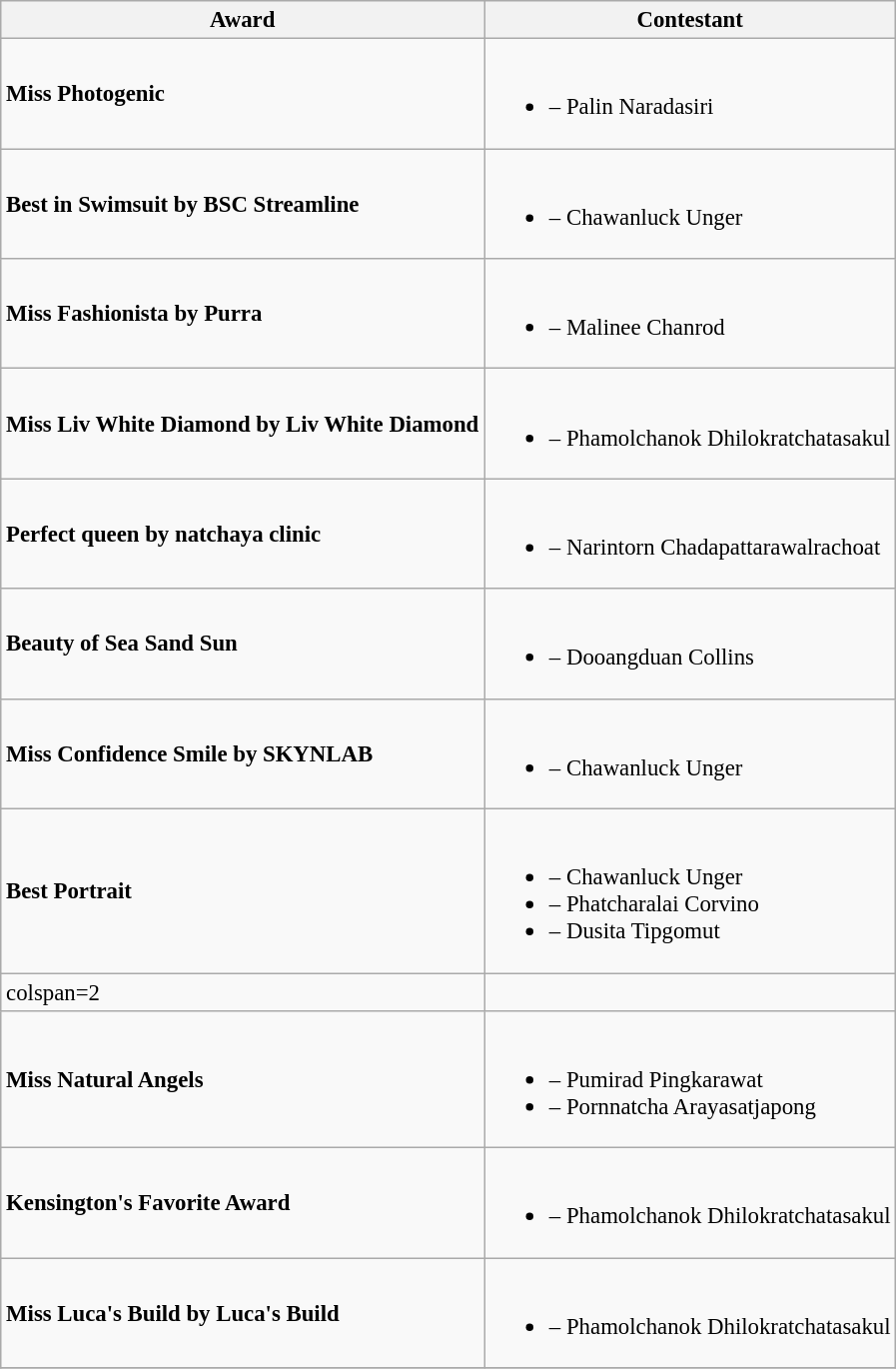<table class="wikitable sortable" style="font-size: 95%;">
<tr>
<th>Award</th>
<th>Contestant</th>
</tr>
<tr>
<td><strong>Miss Photogenic</strong></td>
<td><br><ul><li><strong></strong> – Palin Naradasiri</li></ul></td>
</tr>
<tr>
<td><strong>Best in Swimsuit by BSC Streamline </strong></td>
<td><br><ul><li><strong></strong> – Chawanluck Unger</li></ul></td>
</tr>
<tr>
<td><strong>Miss Fashionista by Purra</strong></td>
<td><br><ul><li><strong></strong> – Malinee Chanrod</li></ul></td>
</tr>
<tr>
<td><strong>Miss Liv White Diamond by Liv White Diamond</strong></td>
<td><br><ul><li><strong></strong> – Phamolchanok Dhilokratchatasakul</li></ul></td>
</tr>
<tr>
<td><strong>Perfect queen by natchaya clinic</strong></td>
<td><br><ul><li><strong></strong> – Narintorn Chadapattarawalrachoat</li></ul></td>
</tr>
<tr>
<td><strong>Beauty of Sea Sand Sun</strong></td>
<td><br><ul><li><strong></strong> – Dooangduan Collins</li></ul></td>
</tr>
<tr>
<td><strong>Miss Confidence Smile by SKYNLAB</strong></td>
<td><br><ul><li><strong></strong> – Chawanluck Unger</li></ul></td>
</tr>
<tr>
<td><strong>Best Portrait</strong></td>
<td><br><ul><li><strong></strong> – Chawanluck Unger</li><li><strong></strong> – Phatcharalai Corvino</li><li><strong></strong> – Dusita Tipgomut</li></ul></td>
</tr>
<tr>
<td>colspan=2 </td>
</tr>
<tr>
<td><strong>Miss Natural Angels</strong></td>
<td><br><ul><li><strong></strong> – Pumirad Pingkarawat</li><li><strong></strong> – Pornnatcha Arayasatjapong</li></ul></td>
</tr>
<tr>
<td><strong>Kensington's Favorite Award</strong></td>
<td><br><ul><li><strong></strong> – Phamolchanok Dhilokratchatasakul</li></ul></td>
</tr>
<tr>
<td><strong>Miss Luca's Build by Luca's Build</strong></td>
<td><br><ul><li><strong></strong> – Phamolchanok Dhilokratchatasakul</li></ul></td>
</tr>
<tr>
</tr>
</table>
